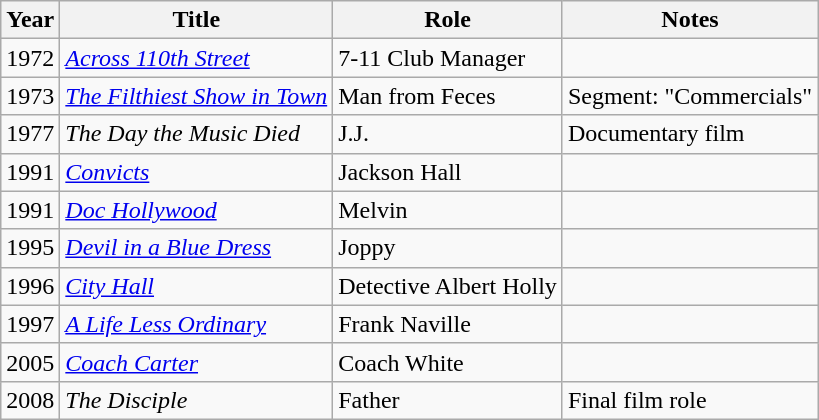<table class="wikitable sortable">
<tr>
<th>Year</th>
<th>Title</th>
<th>Role</th>
<th>Notes</th>
</tr>
<tr>
<td>1972</td>
<td><em><a href='#'>Across 110th Street</a></em></td>
<td>7-11 Club Manager</td>
<td></td>
</tr>
<tr>
<td>1973</td>
<td><em><a href='#'>The Filthiest Show in Town</a></em></td>
<td>Man from Feces</td>
<td>Segment: "Commercials"</td>
</tr>
<tr>
<td>1977</td>
<td><em>The Day the Music Died</em></td>
<td>J.J.</td>
<td>Documentary film</td>
</tr>
<tr>
<td>1991</td>
<td><em><a href='#'>Convicts</a></em></td>
<td>Jackson Hall</td>
<td></td>
</tr>
<tr>
<td>1991</td>
<td><em><a href='#'>Doc Hollywood</a></em></td>
<td>Melvin</td>
<td></td>
</tr>
<tr>
<td>1995</td>
<td><em><a href='#'>Devil in a Blue Dress</a></em></td>
<td>Joppy</td>
<td></td>
</tr>
<tr>
<td>1996</td>
<td><em><a href='#'>City Hall</a></em></td>
<td>Detective Albert Holly</td>
<td></td>
</tr>
<tr>
<td>1997</td>
<td><em><a href='#'>A Life Less Ordinary</a></em></td>
<td>Frank Naville</td>
<td></td>
</tr>
<tr>
<td>2005</td>
<td><em><a href='#'>Coach Carter</a></em></td>
<td>Coach White</td>
<td></td>
</tr>
<tr>
<td>2008</td>
<td><em>The Disciple</em></td>
<td>Father</td>
<td>Final film role</td>
</tr>
</table>
